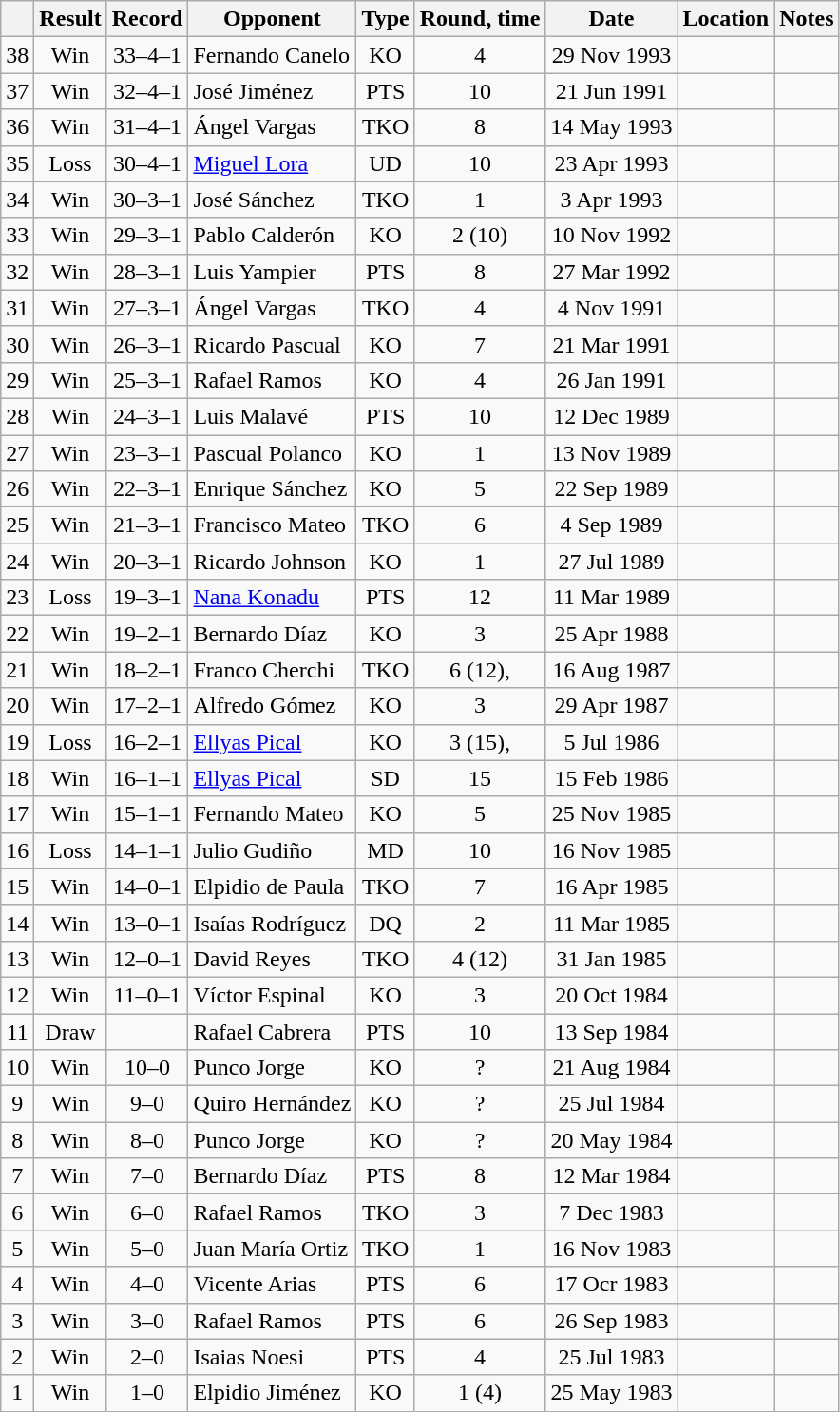<table class="wikitable" style="text-align:center">
<tr>
<th></th>
<th>Result</th>
<th>Record</th>
<th>Opponent</th>
<th>Type</th>
<th>Round, time</th>
<th>Date</th>
<th>Location</th>
<th>Notes</th>
</tr>
<tr>
<td>38</td>
<td>Win</td>
<td>33–4–1</td>
<td style="text-align:left;">Fernando Canelo</td>
<td>KO</td>
<td>4</td>
<td>29 Nov 1993</td>
<td style="text-align:left;"></td>
<td></td>
</tr>
<tr>
<td>37</td>
<td>Win</td>
<td>32–4–1</td>
<td style="text-align:left;">José Jiménez</td>
<td>PTS</td>
<td>10</td>
<td>21 Jun 1991</td>
<td style="text-align:left;"></td>
<td></td>
</tr>
<tr>
<td>36</td>
<td>Win</td>
<td>31–4–1</td>
<td style="text-align:left;">Ángel Vargas</td>
<td>TKO</td>
<td>8</td>
<td>14 May 1993</td>
<td style="text-align:left;"></td>
<td></td>
</tr>
<tr>
<td>35</td>
<td>Loss</td>
<td>30–4–1</td>
<td style="text-align:left;"><a href='#'>Miguel Lora</a></td>
<td>UD</td>
<td>10</td>
<td>23 Apr 1993</td>
<td style="text-align:left;"></td>
<td></td>
</tr>
<tr>
<td>34</td>
<td>Win</td>
<td>30–3–1</td>
<td style="text-align:left;">José Sánchez</td>
<td>TKO</td>
<td>1</td>
<td>3 Apr 1993</td>
<td style="text-align:left;"></td>
<td></td>
</tr>
<tr>
<td>33</td>
<td>Win</td>
<td>29–3–1</td>
<td style="text-align:left;">Pablo Calderón</td>
<td>KO</td>
<td>2 (10)</td>
<td>10 Nov 1992</td>
<td style="text-align:left;"></td>
<td></td>
</tr>
<tr>
<td>32</td>
<td>Win</td>
<td>28–3–1</td>
<td style="text-align:left;">Luis Yampier</td>
<td>PTS</td>
<td>8</td>
<td>27 Mar 1992</td>
<td style="text-align:left;"></td>
<td></td>
</tr>
<tr>
<td>31</td>
<td>Win</td>
<td>27–3–1</td>
<td style="text-align:left;">Ángel Vargas</td>
<td>TKO</td>
<td>4</td>
<td>4 Nov 1991</td>
<td style="text-align:left;"></td>
<td></td>
</tr>
<tr>
<td>30</td>
<td>Win</td>
<td>26–3–1</td>
<td style="text-align:left;">Ricardo Pascual</td>
<td>KO</td>
<td>7</td>
<td>21 Mar 1991</td>
<td style="text-align:left;"></td>
<td></td>
</tr>
<tr>
<td>29</td>
<td>Win</td>
<td>25–3–1</td>
<td style="text-align:left;">Rafael Ramos</td>
<td>KO</td>
<td>4</td>
<td>26 Jan 1991</td>
<td style="text-align:left;"></td>
<td></td>
</tr>
<tr>
<td>28</td>
<td>Win</td>
<td>24–3–1</td>
<td style="text-align:left;">Luis Malavé</td>
<td>PTS</td>
<td>10</td>
<td>12 Dec 1989</td>
<td style="text-align:left;"></td>
<td></td>
</tr>
<tr>
<td>27</td>
<td>Win</td>
<td>23–3–1</td>
<td style="text-align:left;">Pascual Polanco</td>
<td>KO</td>
<td>1</td>
<td>13 Nov 1989</td>
<td style="text-align:left;"></td>
<td></td>
</tr>
<tr>
<td>26</td>
<td>Win</td>
<td>22–3–1</td>
<td style="text-align:left;">Enrique Sánchez</td>
<td>KO</td>
<td>5</td>
<td>22 Sep 1989</td>
<td style="text-align:left;"></td>
<td></td>
</tr>
<tr>
<td>25</td>
<td>Win</td>
<td>21–3–1</td>
<td style="text-align:left;">Francisco Mateo</td>
<td>TKO</td>
<td>6</td>
<td>4 Sep 1989</td>
<td style="text-align:left;"></td>
<td></td>
</tr>
<tr>
<td>24</td>
<td>Win</td>
<td>20–3–1</td>
<td style="text-align:left;">Ricardo Johnson</td>
<td>KO</td>
<td>1</td>
<td>27 Jul 1989</td>
<td style="text-align:left;"></td>
<td></td>
</tr>
<tr>
<td>23</td>
<td>Loss</td>
<td>19–3–1</td>
<td style="text-align:left;"><a href='#'>Nana Konadu</a></td>
<td>PTS</td>
<td>12</td>
<td>11 Mar 1989</td>
<td style="text-align:left;"></td>
<td style="text-align:left;"></td>
</tr>
<tr>
<td>22</td>
<td>Win</td>
<td>19–2–1</td>
<td style="text-align:left;">Bernardo Díaz</td>
<td>KO</td>
<td>3</td>
<td>25 Apr 1988</td>
<td style="text-align:left;"></td>
<td></td>
</tr>
<tr>
<td>21</td>
<td>Win</td>
<td>18–2–1</td>
<td style="text-align:left;">Franco Cherchi</td>
<td>TKO</td>
<td>6 (12), </td>
<td>16 Aug 1987</td>
<td style="text-align:left;"></td>
<td style="text-align:left;"></td>
</tr>
<tr>
<td>20</td>
<td>Win</td>
<td>17–2–1</td>
<td style="text-align:left;">Alfredo Gómez</td>
<td>KO</td>
<td>3</td>
<td>29 Apr 1987</td>
<td style="text-align:left;"></td>
<td></td>
</tr>
<tr>
<td>19</td>
<td>Loss</td>
<td>16–2–1</td>
<td style="text-align:left;"><a href='#'>Ellyas Pical</a></td>
<td>KO</td>
<td>3 (15), </td>
<td>5 Jul 1986</td>
<td style="text-align:left;"></td>
<td style="text-align:left;"></td>
</tr>
<tr>
<td>18</td>
<td>Win</td>
<td>16–1–1</td>
<td style="text-align:left;"><a href='#'>Ellyas Pical</a></td>
<td>SD</td>
<td>15</td>
<td>15 Feb 1986</td>
<td style="text-align:left;"></td>
<td style="text-align:left;"></td>
</tr>
<tr>
<td>17</td>
<td>Win</td>
<td>15–1–1</td>
<td style="text-align:left;">Fernando Mateo</td>
<td>KO</td>
<td>5</td>
<td>25 Nov 1985</td>
<td style="text-align:left;"></td>
<td></td>
</tr>
<tr>
<td>16</td>
<td>Loss</td>
<td>14–1–1</td>
<td style="text-align:left;">Julio Gudiño</td>
<td>MD</td>
<td>10</td>
<td>16 Nov 1985</td>
<td style="text-align:left;"></td>
<td></td>
</tr>
<tr>
<td>15</td>
<td>Win</td>
<td>14–0–1</td>
<td style="text-align:left;">Elpidio de Paula</td>
<td>TKO</td>
<td>7</td>
<td>16 Apr 1985</td>
<td style="text-align:left;"></td>
<td></td>
</tr>
<tr>
<td>14</td>
<td>Win</td>
<td>13–0–1</td>
<td style="text-align:left;">Isaías Rodríguez</td>
<td>DQ</td>
<td>2</td>
<td>11 Mar 1985</td>
<td style="text-align:left;"></td>
<td></td>
</tr>
<tr>
<td>13</td>
<td>Win</td>
<td>12–0–1</td>
<td style="text-align:left;">David Reyes</td>
<td>TKO</td>
<td>4 (12)</td>
<td>31 Jan 1985</td>
<td style="text-align:left;"></td>
<td style="text-align:left;"></td>
</tr>
<tr>
<td>12</td>
<td>Win</td>
<td>11–0–1</td>
<td style="text-align:left;">Víctor Espinal</td>
<td>KO</td>
<td>3</td>
<td>20 Oct 1984</td>
<td style="text-align:left;"></td>
<td></td>
</tr>
<tr>
<td>11</td>
<td>Draw</td>
<td></td>
<td style="text-align:left;">Rafael Cabrera</td>
<td>PTS</td>
<td>10</td>
<td>13 Sep 1984</td>
<td style="text-align:left;"></td>
<td></td>
</tr>
<tr>
<td>10</td>
<td>Win</td>
<td>10–0</td>
<td style="text-align:left;">Punco Jorge</td>
<td>KO</td>
<td>?</td>
<td>21 Aug 1984</td>
<td style="text-align:left;"></td>
<td></td>
</tr>
<tr>
<td>9</td>
<td>Win</td>
<td>9–0</td>
<td style="text-align:left;">Quiro Hernández</td>
<td>KO</td>
<td>?</td>
<td>25 Jul 1984</td>
<td style="text-align:left;"></td>
<td></td>
</tr>
<tr>
<td>8</td>
<td>Win</td>
<td>8–0</td>
<td style="text-align:left;">Punco Jorge</td>
<td>KO</td>
<td>?</td>
<td>20 May 1984</td>
<td style="text-align:left;"></td>
<td></td>
</tr>
<tr>
<td>7</td>
<td>Win</td>
<td>7–0</td>
<td style="text-align:left;">Bernardo Díaz</td>
<td>PTS</td>
<td>8</td>
<td>12 Mar 1984</td>
<td style="text-align:left;"></td>
<td></td>
</tr>
<tr>
<td>6</td>
<td>Win</td>
<td>6–0</td>
<td style="text-align:left;">Rafael Ramos</td>
<td>TKO</td>
<td>3</td>
<td>7 Dec 1983</td>
<td style="text-align:left;"></td>
<td></td>
</tr>
<tr>
<td>5</td>
<td>Win</td>
<td>5–0</td>
<td style="text-align:left;">Juan María Ortiz</td>
<td>TKO</td>
<td>1</td>
<td>16 Nov 1983</td>
<td style="text-align:left;"></td>
<td></td>
</tr>
<tr>
<td>4</td>
<td>Win</td>
<td>4–0</td>
<td style="text-align:left;">Vicente Arias</td>
<td>PTS</td>
<td>6</td>
<td>17 Ocr 1983</td>
<td style="text-align:left;"></td>
<td></td>
</tr>
<tr>
<td>3</td>
<td>Win</td>
<td>3–0</td>
<td style="text-align:left;">Rafael Ramos</td>
<td>PTS</td>
<td>6</td>
<td>26 Sep 1983</td>
<td style="text-align:left;"></td>
<td></td>
</tr>
<tr>
<td>2</td>
<td>Win</td>
<td>2–0</td>
<td style="text-align:left;">Isaias Noesi</td>
<td>PTS</td>
<td>4</td>
<td>25 Jul 1983</td>
<td style="text-align:left;"></td>
<td></td>
</tr>
<tr>
<td>1</td>
<td>Win</td>
<td>1–0</td>
<td style="text-align:left;">Elpidio Jiménez</td>
<td>KO</td>
<td>1 (4)</td>
<td>25 May 1983</td>
<td style="text-align:left;"></td>
<td></td>
</tr>
</table>
